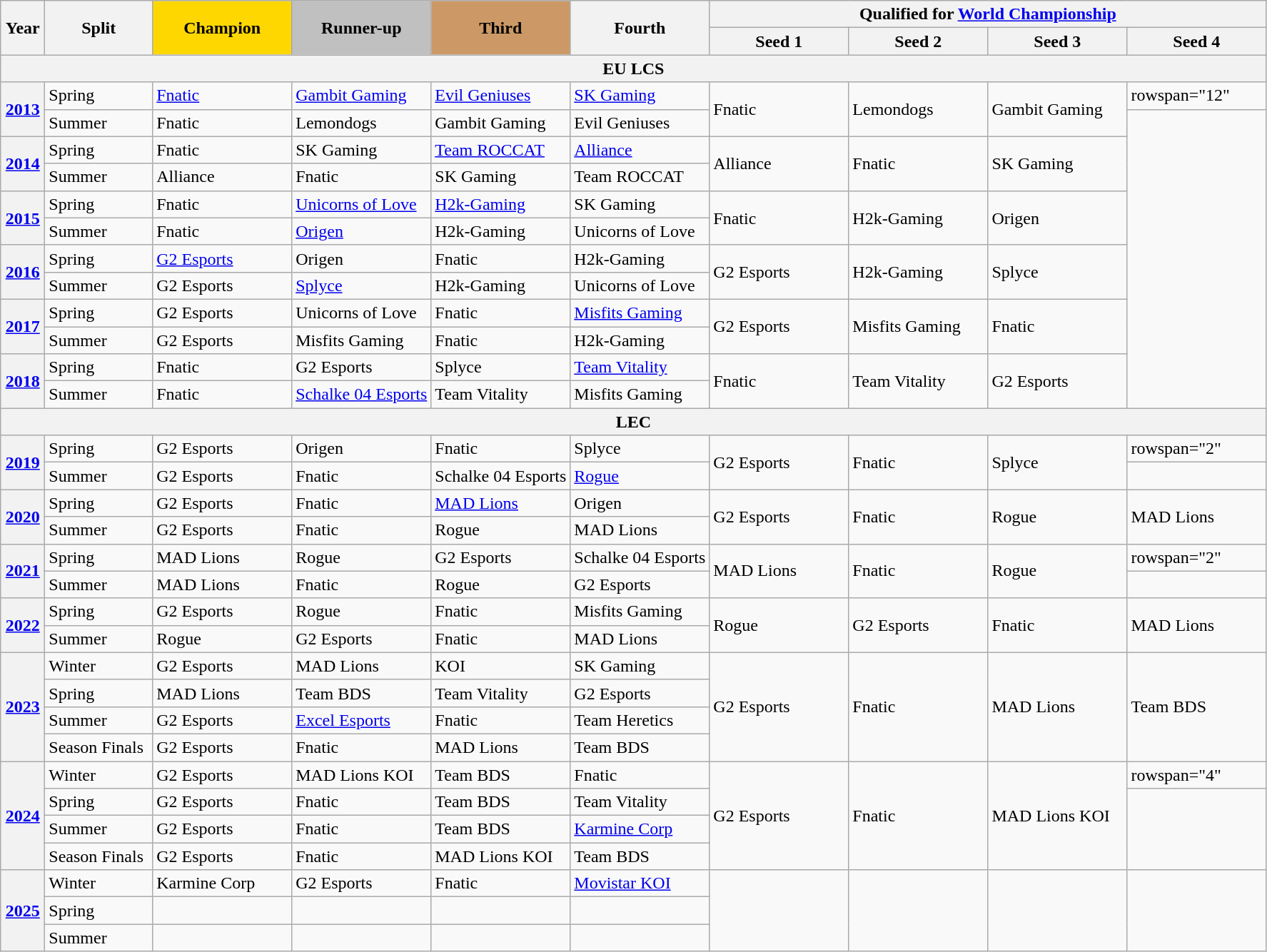<table class="wikitable plainrowheaders" style="text-align:left">
<tr>
<th rowspan="2">Year</th>
<th rowspan="2">Split</th>
<th rowspan="2" style="width:11%; background:gold;">Champion</th>
<th rowspan="2" style="width:11%; background:silver;">Runner-up</th>
<th rowspan="2" style="width:11%; background:#c96;">Third</th>
<th rowspan="2" style="width:11%;">Fourth</th>
<th colspan="4">Qualified for <a href='#'>World Championship</a></th>
</tr>
<tr>
<th style="width:11%;">Seed 1</th>
<th style="width:11%;">Seed 2</th>
<th style="width:11%;">Seed 3</th>
<th style="width:11%;">Seed 4</th>
</tr>
<tr>
<th colspan="10">EU LCS</th>
</tr>
<tr>
<th rowspan="2"><a href='#'>2013</a></th>
<td scope="row">Spring</td>
<td><a href='#'>Fnatic</a></td>
<td><a href='#'>Gambit Gaming</a></td>
<td><a href='#'>Evil Geniuses</a></td>
<td><a href='#'>SK Gaming</a></td>
<td rowspan="2">Fnatic</td>
<td rowspan="2">Lemondogs</td>
<td rowspan="2">Gambit Gaming</td>
<td>rowspan="12" </td>
</tr>
<tr>
<td scope="row">Summer</td>
<td>Fnatic</td>
<td>Lemondogs</td>
<td>Gambit Gaming</td>
<td>Evil Geniuses</td>
</tr>
<tr>
<th rowspan="2"><a href='#'>2014</a></th>
<td scope="row">Spring</td>
<td>Fnatic</td>
<td>SK Gaming</td>
<td><a href='#'>Team ROCCAT</a></td>
<td><a href='#'>Alliance</a></td>
<td rowspan="2">Alliance</td>
<td rowspan="2">Fnatic</td>
<td rowspan="2">SK Gaming</td>
</tr>
<tr>
<td scope="row">Summer</td>
<td>Alliance</td>
<td>Fnatic</td>
<td>SK Gaming</td>
<td>Team ROCCAT</td>
</tr>
<tr>
<th rowspan="2"><a href='#'>2015</a></th>
<td scope="row">Spring</td>
<td>Fnatic</td>
<td><a href='#'>Unicorns of Love</a></td>
<td><a href='#'>H2k-Gaming</a></td>
<td>SK Gaming</td>
<td rowspan="2">Fnatic</td>
<td rowspan="2">H2k-Gaming</td>
<td rowspan="2">Origen</td>
</tr>
<tr>
<td scope="row">Summer</td>
<td>Fnatic</td>
<td><a href='#'>Origen</a></td>
<td>H2k-Gaming</td>
<td>Unicorns of Love</td>
</tr>
<tr>
<th rowspan="2"><a href='#'>2016</a></th>
<td scope="row">Spring</td>
<td><a href='#'>G2 Esports</a></td>
<td>Origen</td>
<td>Fnatic</td>
<td>H2k-Gaming</td>
<td rowspan="2">G2 Esports</td>
<td rowspan="2">H2k-Gaming</td>
<td rowspan="2">Splyce</td>
</tr>
<tr>
<td scope="row">Summer</td>
<td>G2 Esports</td>
<td><a href='#'>Splyce</a></td>
<td>H2k-Gaming</td>
<td>Unicorns of Love</td>
</tr>
<tr>
<th rowspan="2"><a href='#'>2017</a></th>
<td scope="row">Spring</td>
<td>G2 Esports</td>
<td>Unicorns of Love</td>
<td>Fnatic</td>
<td><a href='#'>Misfits Gaming</a></td>
<td rowspan="2">G2 Esports</td>
<td rowspan="2">Misfits Gaming</td>
<td rowspan="2">Fnatic</td>
</tr>
<tr>
<td scope="row">Summer</td>
<td>G2 Esports</td>
<td>Misfits Gaming</td>
<td>Fnatic</td>
<td>H2k-Gaming</td>
</tr>
<tr>
<th rowspan="2"><a href='#'>2018</a></th>
<td scope="row">Spring</td>
<td>Fnatic</td>
<td>G2 Esports</td>
<td>Splyce</td>
<td><a href='#'>Team Vitality</a></td>
<td rowspan="2">Fnatic</td>
<td rowspan="2">Team Vitality</td>
<td rowspan="2">G2 Esports</td>
</tr>
<tr>
<td scope="row">Summer</td>
<td>Fnatic</td>
<td><a href='#'>Schalke 04 Esports</a></td>
<td>Team Vitality</td>
<td>Misfits Gaming</td>
</tr>
<tr>
<th colspan="10">LEC</th>
</tr>
<tr>
<th rowspan="2"><a href='#'>2019</a></th>
<td scope="row">Spring</td>
<td>G2 Esports</td>
<td>Origen</td>
<td>Fnatic</td>
<td>Splyce</td>
<td rowspan="2">G2 Esports</td>
<td rowspan="2">Fnatic</td>
<td rowspan="2">Splyce</td>
<td>rowspan="2" </td>
</tr>
<tr>
<td>Summer</td>
<td>G2 Esports</td>
<td>Fnatic</td>
<td>Schalke 04 Esports</td>
<td><a href='#'>Rogue</a></td>
</tr>
<tr>
<th rowspan="2"><a href='#'>2020</a></th>
<td scope="row">Spring</td>
<td>G2 Esports</td>
<td>Fnatic</td>
<td><a href='#'>MAD Lions</a></td>
<td>Origen</td>
<td rowspan="2">G2 Esports</td>
<td rowspan="2">Fnatic</td>
<td rowspan="2">Rogue</td>
<td rowspan="2">MAD Lions</td>
</tr>
<tr>
<td>Summer</td>
<td>G2 Esports</td>
<td>Fnatic</td>
<td>Rogue</td>
<td>MAD Lions</td>
</tr>
<tr>
<th rowspan="2"><a href='#'>2021</a></th>
<td scope="row">Spring</td>
<td>MAD Lions</td>
<td>Rogue</td>
<td>G2 Esports</td>
<td>Schalke 04 Esports</td>
<td rowspan="2">MAD Lions</td>
<td rowspan="2">Fnatic</td>
<td rowspan="2">Rogue</td>
<td>rowspan="2" </td>
</tr>
<tr>
<td scope="row">Summer</td>
<td>MAD Lions</td>
<td>Fnatic</td>
<td>Rogue</td>
<td>G2 Esports</td>
</tr>
<tr>
<th rowspan="2"><a href='#'>2022</a></th>
<td scope="row">Spring</td>
<td>G2 Esports</td>
<td>Rogue</td>
<td>Fnatic</td>
<td>Misfits Gaming</td>
<td rowspan="2">Rogue</td>
<td rowspan="2">G2 Esports</td>
<td rowspan="2">Fnatic</td>
<td rowspan="2">MAD Lions</td>
</tr>
<tr>
<td scope="row">Summer</td>
<td>Rogue</td>
<td>G2 Esports</td>
<td>Fnatic</td>
<td>MAD Lions</td>
</tr>
<tr>
<th rowspan="4"><a href='#'>2023</a></th>
<td>Winter</td>
<td>G2 Esports</td>
<td>MAD Lions</td>
<td>KOI</td>
<td>SK Gaming</td>
<td rowspan="4">G2 Esports</td>
<td rowspan="4">Fnatic</td>
<td rowspan="4">MAD Lions</td>
<td rowspan="4">Team BDS</td>
</tr>
<tr>
<td>Spring</td>
<td>MAD Lions</td>
<td>Team BDS</td>
<td>Team Vitality</td>
<td>G2 Esports</td>
</tr>
<tr>
<td>Summer</td>
<td>G2 Esports</td>
<td><a href='#'>Excel Esports</a></td>
<td>Fnatic</td>
<td>Team Heretics</td>
</tr>
<tr>
<td>Season Finals</td>
<td>G2 Esports</td>
<td>Fnatic</td>
<td>MAD Lions</td>
<td>Team BDS</td>
</tr>
<tr>
<th rowspan="4"><a href='#'>2024</a></th>
<td>Winter</td>
<td>G2 Esports</td>
<td>MAD Lions KOI</td>
<td>Team BDS</td>
<td>Fnatic</td>
<td rowspan="4">G2 Esports</td>
<td rowspan="4">Fnatic</td>
<td rowspan="4">MAD Lions KOI</td>
<td>rowspan="4" </td>
</tr>
<tr>
<td>Spring</td>
<td>G2 Esports</td>
<td>Fnatic</td>
<td>Team BDS</td>
<td>Team Vitality</td>
</tr>
<tr>
<td>Summer</td>
<td>G2 Esports</td>
<td>Fnatic</td>
<td>Team BDS</td>
<td><a href='#'>Karmine Corp</a></td>
</tr>
<tr>
<td>Season Finals</td>
<td>G2 Esports</td>
<td>Fnatic</td>
<td>MAD Lions KOI</td>
<td>Team BDS</td>
</tr>
<tr>
<th rowspan="3"><a href='#'>2025</a></th>
<td>Winter</td>
<td>Karmine Corp</td>
<td>G2 Esports</td>
<td>Fnatic</td>
<td><a href='#'>Movistar KOI</a></td>
<td rowspan="3"></td>
<td rowspan="3"></td>
<td rowspan="3"></td>
<td rowspan="3"></td>
</tr>
<tr>
<td>Spring</td>
<td></td>
<td></td>
<td></td>
<td></td>
</tr>
<tr>
<td>Summer</td>
<td></td>
<td></td>
<td></td>
<td></td>
</tr>
</table>
